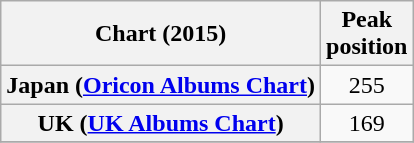<table class="wikitable sortable plainrowheaders" style="text-align:center">
<tr>
<th scope="col">Chart (2015)</th>
<th scope="col">Peak<br>position</th>
</tr>
<tr>
<th scope="row">Japan (<a href='#'>Oricon Albums Chart</a>)</th>
<td>255</td>
</tr>
<tr>
<th scope="row">UK (<a href='#'>UK Albums Chart</a>)</th>
<td>169</td>
</tr>
<tr>
</tr>
</table>
